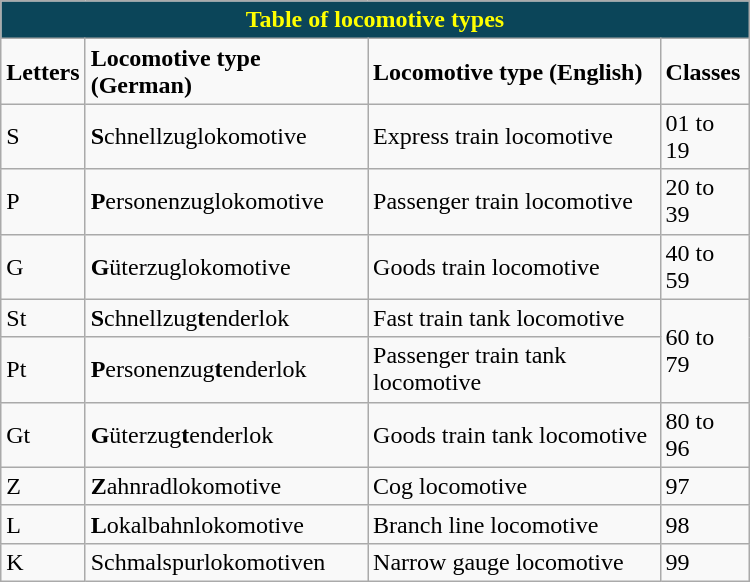<table class="wikitable float-right"  width="500" align=right>
<tr ->
<th colspan="4" style="color:yellow; background:#0B4559"><strong>Table of locomotive types</strong></th>
</tr>
<tr ->
<td><strong>Letters</strong></td>
<td><strong>Locomotive type (German)</strong></td>
<td><strong>Locomotive type (English)</strong></td>
<td><strong>Classes</strong></td>
</tr>
<tr ->
<td>S</td>
<td><strong>S</strong>chnellzuglokomotive</td>
<td>Express train locomotive</td>
<td>01 to 19</td>
</tr>
<tr>
<td>P</td>
<td><strong>P</strong>ersonenzuglokomotive</td>
<td>Passenger train locomotive</td>
<td>20 to 39</td>
</tr>
<tr>
<td>G</td>
<td><strong>G</strong>üterzuglokomotive</td>
<td>Goods train locomotive</td>
<td>40 to 59</td>
</tr>
<tr>
<td>St</td>
<td><strong>S</strong>chnellzug<strong>t</strong>enderlok</td>
<td>Fast train tank locomotive</td>
<td rowspan="2">60 to 79</td>
</tr>
<tr>
<td>Pt</td>
<td><strong>P</strong>ersonenzug<strong>t</strong>enderlok</td>
<td>Passenger train tank locomotive</td>
</tr>
<tr>
<td>Gt</td>
<td><strong>G</strong>üterzug<strong>t</strong>enderlok</td>
<td>Goods train tank locomotive</td>
<td>80 to 96</td>
</tr>
<tr>
<td>Z</td>
<td><strong>Z</strong>ahnradlokomotive</td>
<td>Cog locomotive</td>
<td>97</td>
</tr>
<tr>
<td>L</td>
<td><strong>L</strong>okalbahnlokomotive</td>
<td>Branch line locomotive</td>
<td>98</td>
</tr>
<tr>
<td>K</td>
<td>Schmalspurlokomotiven</td>
<td>Narrow gauge locomotive</td>
<td>99</td>
</tr>
</table>
